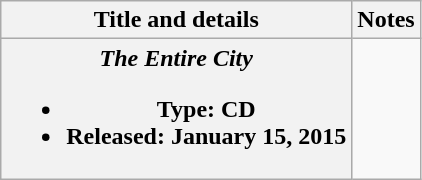<table class="wikitable plainrowheaders" style="text-align:center;">
<tr>
<th scope="col">Title and details</th>
<th scope="col">Notes</th>
</tr>
<tr>
<th scope="row"><strong><em>The Entire City</em></strong><br><ul><li>Type: CD</li><li>Released: January 15, 2015</li></ul></th>
<td><br></td>
</tr>
</table>
